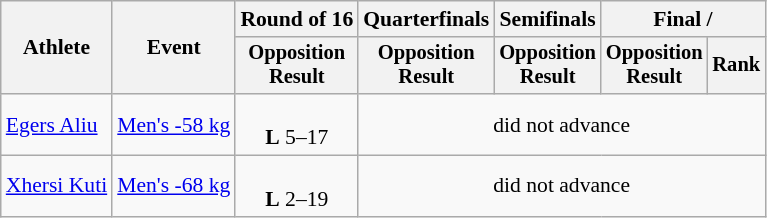<table class="wikitable" style="font-size:90%">
<tr>
<th rowspan="2">Athlete</th>
<th rowspan="2">Event</th>
<th>Round of 16</th>
<th>Quarterfinals</th>
<th>Semifinals</th>
<th colspan=2>Final / </th>
</tr>
<tr style="font-size:95%">
<th>Opposition<br>Result</th>
<th>Opposition<br>Result</th>
<th>Opposition<br>Result</th>
<th>Opposition<br>Result</th>
<th>Rank</th>
</tr>
<tr align=center>
<td align=left><a href='#'>Egers Aliu</a></td>
<td align=left><a href='#'>Men's -58 kg</a></td>
<td><br><strong>L</strong> 5–17</td>
<td colspan=6>did not advance</td>
</tr>
<tr align=center>
<td align=left><a href='#'>Xhersi Kuti</a></td>
<td align=left><a href='#'>Men's -68 kg</a></td>
<td><br><strong>L</strong> 2–19 </td>
<td colspan=6>did not advance</td>
</tr>
</table>
